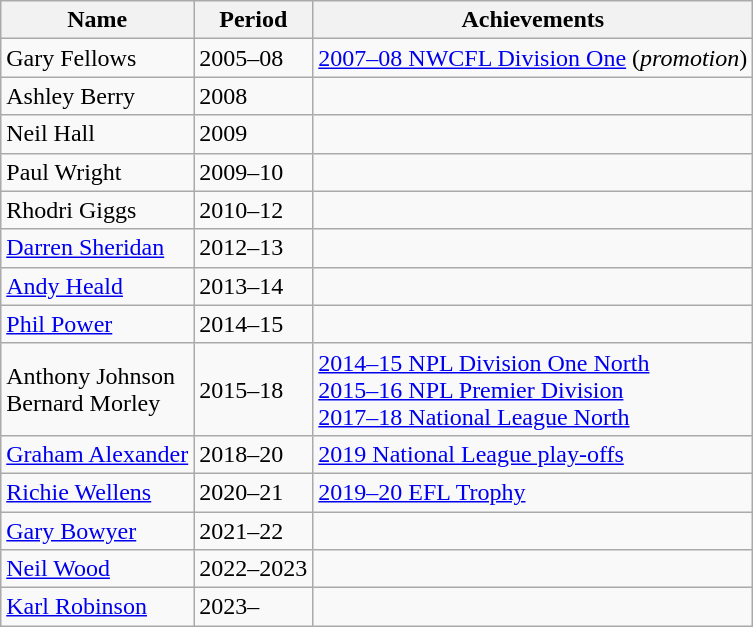<table class="wikitable">
<tr>
<th>Name</th>
<th>Period</th>
<th>Achievements</th>
</tr>
<tr>
<td> Gary Fellows</td>
<td>2005–08</td>
<td><a href='#'>2007–08 NWCFL Division One</a> (<em>promotion</em>)</td>
</tr>
<tr>
<td> Ashley Berry</td>
<td>2008</td>
<td></td>
</tr>
<tr>
<td> Neil Hall</td>
<td>2009</td>
<td></td>
</tr>
<tr>
<td> Paul Wright</td>
<td>2009–10</td>
<td></td>
</tr>
<tr>
<td> Rhodri Giggs</td>
<td>2010–12</td>
<td></td>
</tr>
<tr>
<td> <a href='#'>Darren Sheridan</a></td>
<td>2012–13</td>
<td></td>
</tr>
<tr>
<td> <a href='#'>Andy Heald</a></td>
<td>2013–14</td>
<td></td>
</tr>
<tr>
<td> <a href='#'>Phil Power</a></td>
<td>2014–15</td>
<td></td>
</tr>
<tr>
<td> Anthony Johnson<br> Bernard Morley</td>
<td>2015–18</td>
<td><a href='#'>2014–15 NPL Division One North</a><br><a href='#'>2015–16 NPL Premier Division</a><br><a href='#'>2017–18 National League North</a></td>
</tr>
<tr>
<td> <a href='#'>Graham Alexander</a></td>
<td>2018–20</td>
<td><a href='#'>2019 National League play-offs</a></td>
</tr>
<tr>
<td> <a href='#'>Richie Wellens</a></td>
<td>2020–21</td>
<td><a href='#'>2019–20 EFL Trophy</a></td>
</tr>
<tr>
<td> <a href='#'>Gary Bowyer</a></td>
<td>2021–22</td>
<td></td>
</tr>
<tr>
<td> <a href='#'>Neil Wood</a></td>
<td>2022–2023</td>
<td></td>
</tr>
<tr>
<td> <a href='#'>Karl Robinson</a></td>
<td>2023–</td>
<td></td>
</tr>
</table>
